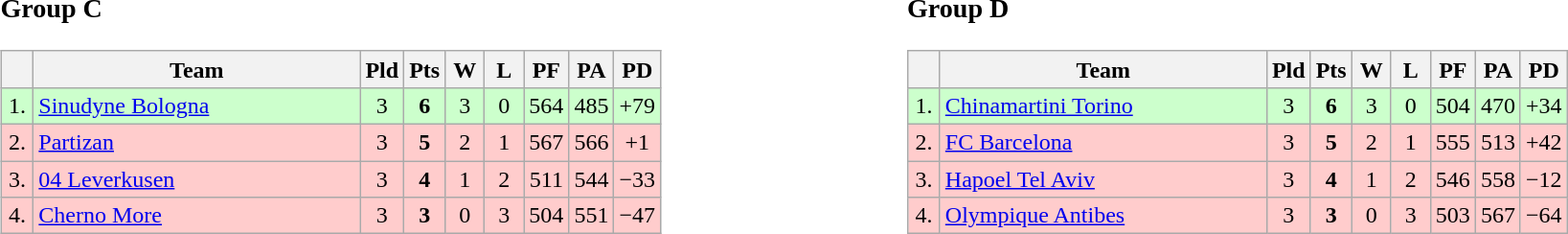<table>
<tr>
<td style="vertical-align:top; width:33%;"><br><h3>Group C</h3><table class="wikitable" style="text-align:center">
<tr>
<th width=15></th>
<th width=220>Team</th>
<th width=20>Pld</th>
<th width=20>Pts</th>
<th width=20>W</th>
<th width=20>L</th>
<th width=20>PF</th>
<th width=20>PA</th>
<th width=20>PD</th>
</tr>
<tr style="background: #ccffcc;">
<td>1.</td>
<td align=left> <a href='#'>Sinudyne Bologna</a></td>
<td>3</td>
<td><strong>6</strong></td>
<td>3</td>
<td>0</td>
<td>564</td>
<td>485</td>
<td>+79</td>
</tr>
<tr style="background: #ffcccc;">
<td>2.</td>
<td align=left> <a href='#'>Partizan</a></td>
<td>3</td>
<td><strong>5</strong></td>
<td>2</td>
<td>1</td>
<td>567</td>
<td>566</td>
<td>+1</td>
</tr>
<tr style="background: #ffcccc;">
<td>3.</td>
<td align=left> <a href='#'>04 Leverkusen</a></td>
<td>3</td>
<td><strong>4</strong></td>
<td>1</td>
<td>2</td>
<td>511</td>
<td>544</td>
<td>−33</td>
</tr>
<tr style="background: #ffcccc;">
<td>4.</td>
<td align=left> <a href='#'>Cherno More</a></td>
<td>3</td>
<td><strong>3</strong></td>
<td>0</td>
<td>3</td>
<td>504</td>
<td>551</td>
<td>−47</td>
</tr>
</table>
</td>
<td style="vertical-align:top; width:33%;"><br><h3>Group D</h3><table class="wikitable" style="text-align:center">
<tr>
<th width=15></th>
<th width=220>Team</th>
<th width=20>Pld</th>
<th width=20>Pts</th>
<th width=20>W</th>
<th width=20>L</th>
<th width=20>PF</th>
<th width=20>PA</th>
<th width=20>PD</th>
</tr>
<tr style="background: #ccffcc;">
<td>1.</td>
<td align=left> <a href='#'>Chinamartini Torino</a></td>
<td>3</td>
<td><strong>6</strong></td>
<td>3</td>
<td>0</td>
<td>504</td>
<td>470</td>
<td>+34</td>
</tr>
<tr style="background: #ffcccc;">
<td>2.</td>
<td align=left> <a href='#'>FC Barcelona</a></td>
<td>3</td>
<td><strong>5</strong></td>
<td>2</td>
<td>1</td>
<td>555</td>
<td>513</td>
<td>+42</td>
</tr>
<tr style="background: #ffcccc;">
<td>3.</td>
<td align=left> <a href='#'>Hapoel Tel Aviv</a></td>
<td>3</td>
<td><strong>4</strong></td>
<td>1</td>
<td>2</td>
<td>546</td>
<td>558</td>
<td>−12</td>
</tr>
<tr style="background: #ffcccc;">
<td>4.</td>
<td align=left> <a href='#'>Olympique Antibes</a></td>
<td>3</td>
<td><strong>3</strong></td>
<td>0</td>
<td>3</td>
<td>503</td>
<td>567</td>
<td>−64</td>
</tr>
</table>
</td>
</tr>
</table>
